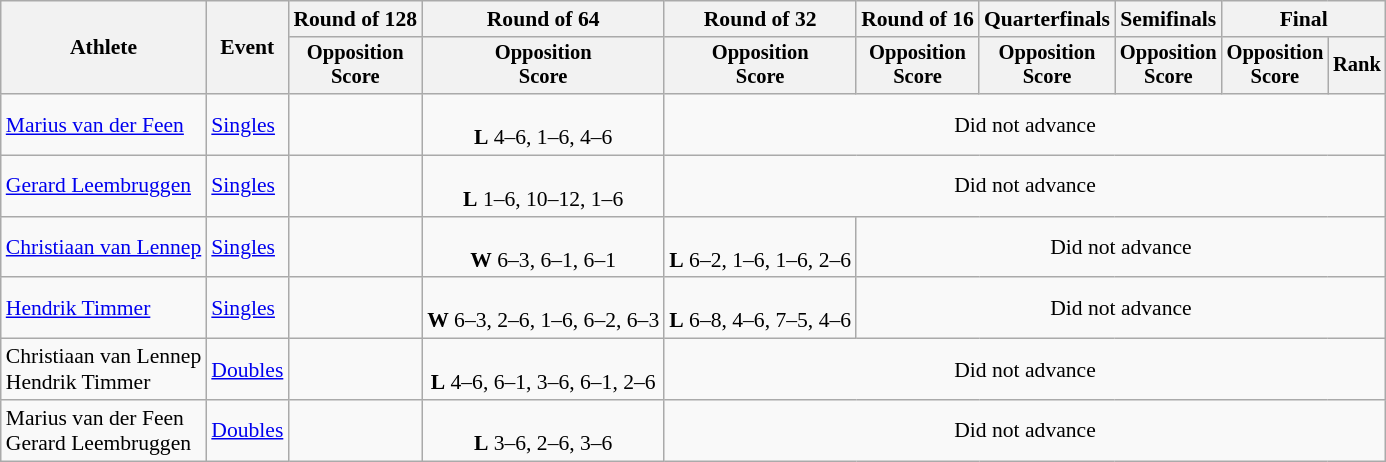<table class=wikitable style="font-size:90%">
<tr>
<th rowspan=2>Athlete</th>
<th rowspan=2>Event</th>
<th>Round of 128</th>
<th>Round of 64</th>
<th>Round of 32</th>
<th>Round of 16</th>
<th>Quarterfinals</th>
<th>Semifinals</th>
<th colspan=2>Final</th>
</tr>
<tr style="font-size:95%">
<th>Opposition<br>Score</th>
<th>Opposition<br>Score</th>
<th>Opposition<br>Score</th>
<th>Opposition<br>Score</th>
<th>Opposition<br>Score</th>
<th>Opposition<br>Score</th>
<th>Opposition<br>Score</th>
<th>Rank</th>
</tr>
<tr align=center>
<td align=left><a href='#'>Marius van der Feen</a></td>
<td align=left><a href='#'>Singles</a></td>
<td></td>
<td><br> <strong>L</strong> 4–6, 1–6, 4–6</td>
<td colspan=6>Did not advance</td>
</tr>
<tr align=center>
<td align=left><a href='#'>Gerard Leembruggen</a></td>
<td align=left><a href='#'>Singles</a></td>
<td></td>
<td><br> <strong>L</strong> 1–6, 10–12, 1–6</td>
<td colspan=6>Did not advance</td>
</tr>
<tr align=center>
<td align=left><a href='#'>Christiaan van Lennep</a></td>
<td align=left><a href='#'>Singles</a></td>
<td></td>
<td><br> <strong>W</strong> 6–3, 6–1, 6–1</td>
<td><br> <strong>L</strong> 6–2, 1–6, 1–6, 2–6</td>
<td colspan=5>Did not advance</td>
</tr>
<tr align=center>
<td align=left><a href='#'>Hendrik Timmer</a></td>
<td align=left><a href='#'>Singles</a></td>
<td></td>
<td><br> <strong>W</strong> 6–3, 2–6, 1–6, 6–2, 6–3</td>
<td><br> <strong>L</strong> 6–8, 4–6, 7–5, 4–6</td>
<td colspan=5>Did not advance</td>
</tr>
<tr align=center>
<td align=left>Christiaan van Lennep <br> Hendrik Timmer</td>
<td align=left><a href='#'>Doubles</a></td>
<td></td>
<td> <br> <strong>L</strong> 4–6, 6–1, 3–6, 6–1, 2–6</td>
<td colspan=6>Did not advance</td>
</tr>
<tr align=center>
<td align=left>Marius van der Feen <br> Gerard Leembruggen</td>
<td align=left><a href='#'>Doubles</a></td>
<td></td>
<td> <br> <strong>L</strong> 3–6, 2–6, 3–6</td>
<td colspan=6>Did not advance</td>
</tr>
</table>
